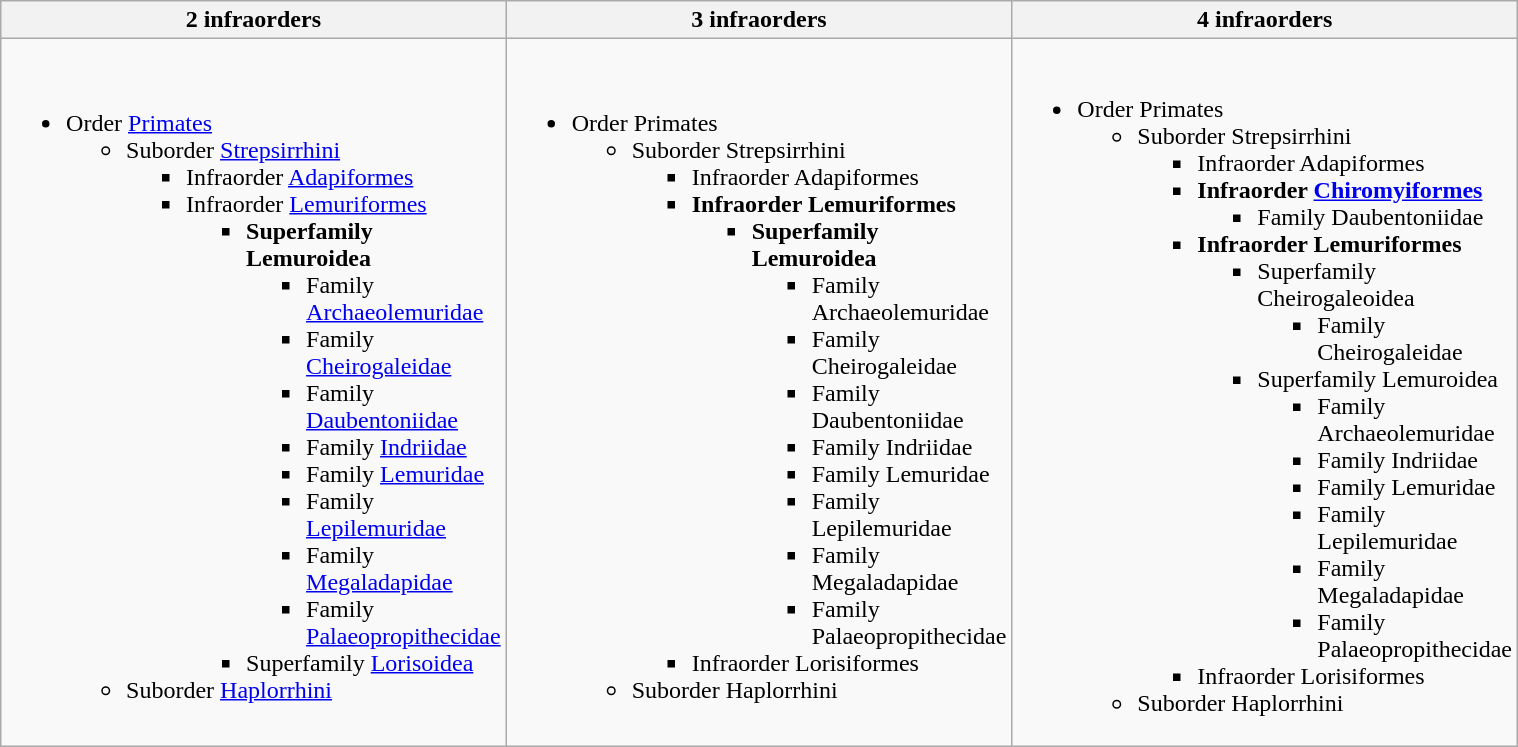<table class="wikitable" style="margin: 1em auto 1em auto" border="1" width="950pt">
<tr>
<th>2 infraorders</th>
<th>3 infraorders</th>
<th>4 infraorders</th>
</tr>
<tr>
<td><br><ul><li>Order <a href='#'>Primates</a><ul><li>Suborder <a href='#'>Strepsirrhini</a><ul><li>Infraorder <a href='#'>Adapiformes</a></li><li>Infraorder <a href='#'>Lemuriformes</a><ul><li><strong>Superfamily Lemuroidea</strong><ul><li>Family <a href='#'>Archaeolemuridae</a></li><li>Family <a href='#'>Cheirogaleidae</a></li><li>Family <a href='#'>Daubentoniidae</a></li><li>Family <a href='#'>Indriidae</a></li><li>Family <a href='#'>Lemuridae</a></li><li>Family <a href='#'>Lepilemuridae</a></li><li>Family <a href='#'>Megaladapidae</a></li><li>Family <a href='#'>Palaeopropithecidae</a></li></ul></li><li>Superfamily <a href='#'>Lorisoidea</a></li></ul></li></ul></li><li>Suborder <a href='#'>Haplorrhini</a></li></ul></li></ul></td>
<td><br><ul><li>Order Primates<ul><li>Suborder Strepsirrhini<ul><li>Infraorder Adapiformes</li><li><strong>Infraorder Lemuriformes</strong><ul><li><strong>Superfamily Lemuroidea</strong><ul><li>Family Archaeolemuridae</li><li>Family Cheirogaleidae</li><li>Family Daubentoniidae</li><li>Family Indriidae</li><li>Family Lemuridae</li><li>Family Lepilemuridae</li><li>Family Megaladapidae</li><li>Family Palaeopropithecidae</li></ul></li></ul></li><li>Infraorder Lorisiformes</li></ul></li><li>Suborder Haplorrhini</li></ul></li></ul></td>
<td><br><ul><li>Order Primates<ul><li>Suborder Strepsirrhini<ul><li>Infraorder Adapiformes</li><li><strong>Infraorder <a href='#'>Chiromyiformes</a></strong><ul><li>Family Daubentoniidae</li></ul></li><li><strong>Infraorder Lemuriformes</strong><ul><li>Superfamily Cheirogaleoidea<ul><li>Family Cheirogaleidae</li></ul></li><li>Superfamily Lemuroidea<ul><li>Family Archaeolemuridae</li><li>Family Indriidae</li><li>Family Lemuridae</li><li>Family Lepilemuridae</li><li>Family Megaladapidae</li><li>Family Palaeopropithecidae</li></ul></li></ul></li><li>Infraorder Lorisiformes</li></ul></li><li>Suborder Haplorrhini</li></ul></li></ul></td>
</tr>
</table>
